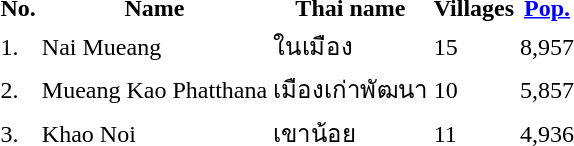<table>
<tr>
<th>No.</th>
<th>Name</th>
<th>Thai name</th>
<th>Villages</th>
<th><a href='#'>Pop.</a></th>
</tr>
<tr>
<td>1.</td>
<td>Nai Mueang</td>
<td>ในเมือง</td>
<td>15</td>
<td>8,957</td>
<td></td>
</tr>
<tr>
<td>2.</td>
<td>Mueang Kao Phatthana</td>
<td>เมืองเก่าพัฒนา</td>
<td>10</td>
<td>5,857</td>
<td></td>
</tr>
<tr>
<td>3.</td>
<td>Khao Noi</td>
<td>เขาน้อย</td>
<td>11</td>
<td>4,936</td>
<td></td>
</tr>
</table>
